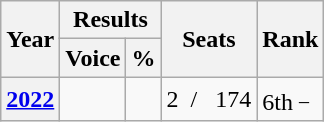<table class="wikitable">
<tr>
<th rowspan="2">Year</th>
<th colspan="2">Results</th>
<th rowspan="2">Seats</th>
<th rowspan="2">Rank</th>
</tr>
<tr>
<th>Voice</th>
<th>%</th>
</tr>
<tr>
<th><a href='#'>2022</a></th>
<td></td>
<td></td>
<td>2  /   174</td>
<td><abbr>6th <sup>_</sup></abbr></td>
</tr>
</table>
